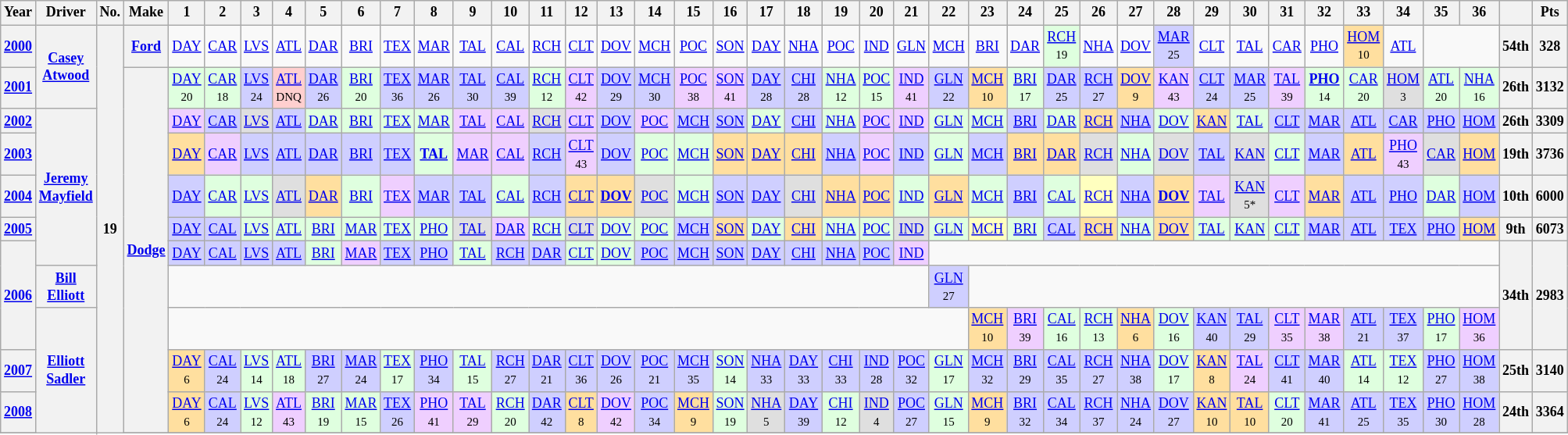<table class="wikitable" style="text-align:center; font-size:75%">
<tr>
<th>Year</th>
<th>Driver</th>
<th>No.</th>
<th>Make</th>
<th>1</th>
<th>2</th>
<th>3</th>
<th>4</th>
<th>5</th>
<th>6</th>
<th>7</th>
<th>8</th>
<th>9</th>
<th>10</th>
<th>11</th>
<th>12</th>
<th>13</th>
<th>14</th>
<th>15</th>
<th>16</th>
<th>17</th>
<th>18</th>
<th>19</th>
<th>20</th>
<th>21</th>
<th>22</th>
<th>23</th>
<th>24</th>
<th>25</th>
<th>26</th>
<th>27</th>
<th>28</th>
<th>29</th>
<th>30</th>
<th>31</th>
<th>32</th>
<th>33</th>
<th>34</th>
<th>35</th>
<th>36</th>
<th></th>
<th>Pts</th>
</tr>
<tr>
<th><a href='#'>2000</a></th>
<th rowspan=2><a href='#'>Casey Atwood</a></th>
<th rowspan="12">19</th>
<th><a href='#'>Ford</a></th>
<td><a href='#'>DAY</a></td>
<td><a href='#'>CAR</a></td>
<td><a href='#'>LVS</a></td>
<td><a href='#'>ATL</a></td>
<td><a href='#'>DAR</a></td>
<td><a href='#'>BRI</a></td>
<td><a href='#'>TEX</a></td>
<td><a href='#'>MAR</a></td>
<td><a href='#'>TAL</a></td>
<td><a href='#'>CAL</a></td>
<td><a href='#'>RCH</a></td>
<td><a href='#'>CLT</a></td>
<td><a href='#'>DOV</a></td>
<td><a href='#'>MCH</a></td>
<td><a href='#'>POC</a></td>
<td><a href='#'>SON</a></td>
<td><a href='#'>DAY</a></td>
<td><a href='#'>NHA</a></td>
<td><a href='#'>POC</a></td>
<td><a href='#'>IND</a></td>
<td><a href='#'>GLN</a></td>
<td><a href='#'>MCH</a></td>
<td><a href='#'>BRI</a></td>
<td><a href='#'>DAR</a></td>
<td style="background:#DFFFDF;"><a href='#'>RCH</a><br><small>19</small></td>
<td><a href='#'>NHA</a></td>
<td><a href='#'>DOV</a></td>
<td style="background:#CFCFFF;"><a href='#'>MAR</a><br><small>25</small></td>
<td><a href='#'>CLT</a></td>
<td><a href='#'>TAL</a></td>
<td><a href='#'>CAR</a></td>
<td><a href='#'>PHO</a></td>
<td style="background:#FFDF9F;"><a href='#'>HOM</a><br><small>10</small></td>
<td><a href='#'>ATL</a></td>
<td colspan=2></td>
<th>54th</th>
<th>328</th>
</tr>
<tr>
<th><a href='#'>2001</a></th>
<th rowspan="10"><a href='#'>Dodge</a></th>
<td style="background:#DFFFDF;"><a href='#'>DAY</a><br><small>20</small></td>
<td style="background:#DFFFDF;"><a href='#'>CAR</a><br><small>18</small></td>
<td style="background:#CFCFFF;"><a href='#'>LVS</a><br><small>24</small></td>
<td style="background:#FFCFCF;"><a href='#'>ATL</a><br><small>DNQ</small></td>
<td style="background:#CFCFFF;"><a href='#'>DAR</a><br><small>26</small></td>
<td style="background:#DFFFDF;"><a href='#'>BRI</a><br><small>20</small></td>
<td style="background:#CFCFFF;"><a href='#'>TEX</a><br><small>36</small></td>
<td style="background:#CFCFFF;"><a href='#'>MAR</a><br><small>26</small></td>
<td style="background:#CFCFFF;"><a href='#'>TAL</a><br><small>30</small></td>
<td style="background:#CFCFFF;"><a href='#'>CAL</a><br><small>39</small></td>
<td style="background:#DFFFDF;"><a href='#'>RCH</a><br><small>12</small></td>
<td style="background:#EFCFFF;"><a href='#'>CLT</a><br><small>42</small></td>
<td style="background:#CFCFFF;"><a href='#'>DOV</a><br><small>29</small></td>
<td style="background:#CFCFFF;"><a href='#'>MCH</a><br><small>30</small></td>
<td style="background:#EFCFFF;"><a href='#'>POC</a><br><small>38</small></td>
<td style="background:#EFCFFF;"><a href='#'>SON</a><br><small>41</small></td>
<td style="background:#CFCFFF;"><a href='#'>DAY</a><br><small>28</small></td>
<td style="background:#CFCFFF;"><a href='#'>CHI</a><br><small>28</small></td>
<td style="background:#DFFFDF;"><a href='#'>NHA</a><br><small>12</small></td>
<td style="background:#DFFFDF;"><a href='#'>POC</a><br><small>15</small></td>
<td style="background:#EFCFFF;"><a href='#'>IND</a> <br><small>41</small></td>
<td style="background:#CFCFFF;"><a href='#'>GLN</a><br><small>22</small></td>
<td style="background:#FFDF9F;"><a href='#'>MCH</a><br><small>10</small></td>
<td style="background:#DFFFDF;"><a href='#'>BRI</a><br><small>17</small></td>
<td style="background:#CFCFFF;"><a href='#'>DAR</a><br><small>25</small></td>
<td style="background:#CFCFFF;"><a href='#'>RCH</a><br><small>27</small></td>
<td style="background:#FFDF9F;"><a href='#'>DOV</a><br><small>9</small></td>
<td style="background:#EFCFFF;"><a href='#'>KAN</a><br><small>43</small></td>
<td style="background:#CFCFFF;"><a href='#'>CLT</a><br><small>24</small></td>
<td style="background:#CFCFFF;"><a href='#'>MAR</a><br><small>25</small></td>
<td style="background:#EFCFFF;"><a href='#'>TAL</a><br><small>39</small></td>
<td style="background:#DFFFDF;"><strong><a href='#'>PHO</a></strong><br><small>14</small></td>
<td style="background:#DFFFDF;"><a href='#'>CAR</a><br><small>20</small></td>
<td style="background:#DFDFDF;"><a href='#'>HOM</a><br><small>3</small></td>
<td style="background:#DFFFDF;"><a href='#'>ATL</a><br><small>20</small></td>
<td style="background:#DFFFDF;"><a href='#'>NHA</a><br><small>16</small></td>
<th>26th</th>
<th>3132</th>
</tr>
<tr>
<th><a href='#'>2002</a></th>
<th rowspan=5><a href='#'>Jeremy Mayfield</a></th>
<td style="background:#EFCFFF;"><a href='#'>DAY</a><br></td>
<td style="background:#CFCFFF;"><a href='#'>CAR</a><br></td>
<td style="background:#DFDFDF;"><a href='#'>LVS</a><br></td>
<td style="background:#CFCFFF;"><a href='#'>ATL</a><br></td>
<td style="background:#DFFFDF;"><a href='#'>DAR</a><br></td>
<td style="background:#DFFFDF;"><a href='#'>BRI</a><br></td>
<td style="background:#DFFFDF;"><a href='#'>TEX</a><br></td>
<td style="background:#DFFFDF;"><a href='#'>MAR</a><br></td>
<td style="background:#EFCFFF;"><a href='#'>TAL</a><br></td>
<td style="background:#EFCFFF;"><a href='#'>CAL</a><br></td>
<td style="background:#DFDFDF;"><a href='#'>RCH</a><br></td>
<td style="background:#EFCFFF;"><a href='#'>CLT</a><br></td>
<td style="background:#CFCFFF;"><a href='#'>DOV</a><br></td>
<td style="background:#EFCFFF;"><a href='#'>POC</a><br></td>
<td style="background:#CFCFFF;"><a href='#'>MCH</a><br></td>
<td style="background:#CFCFFF;"><a href='#'>SON</a><br></td>
<td style="background:#DFFFDF;"><a href='#'>DAY</a><br></td>
<td style="background:#CFCFFF;"><a href='#'>CHI</a><br></td>
<td style="background:#DFFFDF;"><a href='#'>NHA</a><br></td>
<td style="background:#EFCFFF;"><a href='#'>POC</a><br></td>
<td style="background:#EFCFFF;"><a href='#'>IND</a><br></td>
<td style="background:#DFFFDF;"><a href='#'>GLN</a><br></td>
<td style="background:#DFFFDF;"><a href='#'>MCH</a><br></td>
<td style="background:#CFCFFF;"><a href='#'>BRI</a><br></td>
<td style="background:#DFFFDF;"><a href='#'>DAR</a><br></td>
<td style="background:#FFDF9F;"><a href='#'>RCH</a><br></td>
<td style="background:#CFCFFF;"><a href='#'>NHA</a><br></td>
<td style="background:#DFFFDF;"><a href='#'>DOV</a><br></td>
<td style="background:#FFDF9F;"><a href='#'>KAN</a><br></td>
<td style="background:#DFFFDF;"><a href='#'>TAL</a><br></td>
<td style="background:#CFCFFF;"><a href='#'>CLT</a><br></td>
<td style="background:#CFCFFF;"><a href='#'>MAR</a><br></td>
<td style="background:#CFCFFF;"><a href='#'>ATL</a><br></td>
<td style="background:#CFCFFF;"><a href='#'>CAR</a><br></td>
<td style="background:#CFCFFF;"><a href='#'>PHO</a><br></td>
<td style="background:#CFCFFF;"><a href='#'>HOM</a><br></td>
<th>26th</th>
<th>3309</th>
</tr>
<tr>
<th><a href='#'>2003</a></th>
<td style="background:#FFDF9F;"><a href='#'>DAY</a><br></td>
<td style="background:#EFCFFF;"><a href='#'>CAR</a><br></td>
<td style="background:#CFCFFF;"><a href='#'>LVS</a><br></td>
<td style="background:#CFCFFF;"><a href='#'>ATL</a><br></td>
<td style="background:#CFCFFF;"><a href='#'>DAR</a><br></td>
<td style="background:#CFCFFF;"><a href='#'>BRI</a><br></td>
<td style="background:#CFCFFF;"><a href='#'>TEX</a><br></td>
<td style="background:#DFFFDF;"><strong><a href='#'>TAL</a></strong><br></td>
<td style="background:#EFCFFF;"><a href='#'>MAR</a><br></td>
<td style="background:#EFCFFF;"><a href='#'>CAL</a><br></td>
<td style="background:#CFCFFF;"><a href='#'>RCH</a><br></td>
<td style="background:#EFCFFF;"><a href='#'>CLT</a><br><small>43</small></td>
<td style="background:#CFCFFF;"><a href='#'>DOV</a><br></td>
<td style="background:#DFFFDF;"><a href='#'>POC</a><br></td>
<td style="background:#DFFFDF;"><a href='#'>MCH</a><br></td>
<td style="background:#FFDF9F;"><a href='#'>SON</a><br></td>
<td style="background:#FFDF9F;"><a href='#'>DAY</a><br></td>
<td style="background:#FFDF9F;"><a href='#'>CHI</a><br></td>
<td style="background:#CFCFFF;"><a href='#'>NHA</a><br></td>
<td style="background:#EFCFFF;"><a href='#'>POC</a><br></td>
<td style="background:#CFCFFF;"><a href='#'>IND</a><br></td>
<td style="background:#DFFFDF;"><a href='#'>GLN</a><br></td>
<td style="background:#CFCFFF;"><a href='#'>MCH</a><br></td>
<td style="background:#FFDF9F;"><a href='#'>BRI</a><br></td>
<td style="background:#FFDF9F;"><a href='#'>DAR</a><br></td>
<td style="background:#DFDFDF;"><a href='#'>RCH</a><br></td>
<td style="background:#DFFFDF;"><a href='#'>NHA</a><br></td>
<td style="background:#DFDFDF;"><a href='#'>DOV</a><br></td>
<td style="background:#CFCFFF;"><a href='#'>TAL</a><br></td>
<td style="background:#DFDFDF;"><a href='#'>KAN</a><br></td>
<td style="background:#DFFFDF;"><a href='#'>CLT</a><br></td>
<td style="background:#CFCFFF;"><a href='#'>MAR</a><br></td>
<td style="background:#FFDF9F;"><a href='#'>ATL</a><br></td>
<td style="background:#EFCFFF;"><a href='#'>PHO</a><br><small>43</small></td>
<td style="background:#DFDFDF;"><a href='#'>CAR</a><br></td>
<td style="background:#FFDF9F;"><a href='#'>HOM</a><br></td>
<th>19th</th>
<th>3736</th>
</tr>
<tr>
<th><a href='#'>2004</a></th>
<td style="background:#CFCFFF;"><a href='#'>DAY</a><br></td>
<td style="background:#DFFFDF;"><a href='#'>CAR</a><br></td>
<td style="background:#DFFFDF;"><a href='#'>LVS</a><br></td>
<td style="background:#DFDFDF;"><a href='#'>ATL</a><br></td>
<td style="background:#FFDF9F;"><a href='#'>DAR</a><br></td>
<td style="background:#DFFFDF;"><a href='#'>BRI</a><br></td>
<td style="background:#EFCFFF;"><a href='#'>TEX</a><br></td>
<td style="background:#CFCFFF;"><a href='#'>MAR</a><br></td>
<td style="background:#CFCFFF;"><a href='#'>TAL</a><br></td>
<td style="background:#DFFFDF;"><a href='#'>CAL</a><br></td>
<td style="background:#CFCFFF;"><a href='#'>RCH</a><br></td>
<td style="background:#FFDF9F;"><a href='#'>CLT</a><br></td>
<td style="background:#FFDF9F;"><strong><a href='#'>DOV</a></strong><br></td>
<td style="background:#DFDFDF;"><a href='#'>POC</a><br></td>
<td style="background:#DFFFDF;"><a href='#'>MCH</a><br></td>
<td style="background:#CFCFFF;"><a href='#'>SON</a><br></td>
<td style="background:#CFCFFF;"><a href='#'>DAY</a><br></td>
<td style="background:#DFDFDF;"><a href='#'>CHI</a><br></td>
<td style="background:#FFDF9F;"><a href='#'>NHA</a><br></td>
<td style="background:#FFDF9F;"><a href='#'>POC</a><br></td>
<td style="background:#DFFFDF;"><a href='#'>IND</a><br></td>
<td style="background:#FFDF9F;"><a href='#'>GLN</a><br></td>
<td style="background:#DFFFDF;"><a href='#'>MCH</a><br></td>
<td style="background:#CFCFFF;"><a href='#'>BRI</a><br></td>
<td style="background:#DFFFDF;"><a href='#'>CAL</a><br></td>
<td style="background:#FFFFBF;"><a href='#'>RCH</a><br></td>
<td style="background:#CFCFFF;"><a href='#'>NHA</a><br></td>
<td style="background:#FFDF9F;"><strong><a href='#'>DOV</a></strong><br></td>
<td style="background:#EFCFFF;"><a href='#'>TAL</a><br></td>
<td style="background:#DFDFDF;"><a href='#'>KAN</a><br><small>5*</small></td>
<td style="background:#EFCFFF;"><a href='#'>CLT</a><br></td>
<td style="background:#FFDF9F;"><a href='#'>MAR</a><br></td>
<td style="background:#CFCFFF;"><a href='#'>ATL</a><br></td>
<td style="background:#CFCFFF;"><a href='#'>PHO</a><br></td>
<td style="background:#DFFFDF;"><a href='#'>DAR</a><br></td>
<td style="background:#CFCFFF;"><a href='#'>HOM</a><br></td>
<th>10th</th>
<th>6000</th>
</tr>
<tr>
<th><a href='#'>2005</a></th>
<td style="background:#CFCFFF;"><a href='#'>DAY</a><br></td>
<td style="background:#CFCFFF;"><a href='#'>CAL</a><br></td>
<td style="background:#DFFFDF;"><a href='#'>LVS</a><br></td>
<td style="background:#DFFFDF;"><a href='#'>ATL</a><br></td>
<td style="background:#DFFFDF;"><a href='#'>BRI</a><br></td>
<td style="background:#DFFFDF;"><a href='#'>MAR</a><br></td>
<td style="background:#DFFFDF;"><a href='#'>TEX</a><br></td>
<td style="background:#DFFFDF;"><a href='#'>PHO</a><br></td>
<td style="background:#DFDFDF;"><a href='#'>TAL</a><br></td>
<td style="background:#EFCFFF;"><a href='#'>DAR</a><br></td>
<td style="background:#DFFFDF;"><a href='#'>RCH</a><br></td>
<td style="background:#DFDFDF;"><a href='#'>CLT</a><br></td>
<td style="background:#DFFFDF;"><a href='#'>DOV</a><br></td>
<td style="background:#DFFFDF;"><a href='#'>POC</a><br></td>
<td style="background:#CFCFFF;"><a href='#'>MCH</a><br></td>
<td style="background:#FFDF9F;"><a href='#'>SON</a><br></td>
<td style="background:#DFFFDF;"><a href='#'>DAY</a><br></td>
<td style="background:#FFDF9F;"><a href='#'>CHI</a><br></td>
<td style="background:#DFFFDF;"><a href='#'>NHA</a><br></td>
<td style="background:#DFFFDF;"><a href='#'>POC</a><br></td>
<td style="background:#DFDFDF;"><a href='#'>IND</a><br></td>
<td style="background:#DFFFDF;"><a href='#'>GLN</a><br></td>
<td style="background:#FFFFBF;"><a href='#'>MCH</a><br></td>
<td style="background:#DFFFDF;"><a href='#'>BRI</a><br></td>
<td style="background:#CFCFFF;"><a href='#'>CAL</a><br></td>
<td style="background:#FFDF9F;"><a href='#'>RCH</a><br></td>
<td style="background:#DFFFDF;"><a href='#'>NHA</a><br></td>
<td style="background:#FFDF9F;"><a href='#'>DOV</a><br></td>
<td style="background:#DFFFDF;"><a href='#'>TAL</a><br></td>
<td style="background:#DFFFDF;"><a href='#'>KAN</a><br></td>
<td style="background:#DFFFDF;"><a href='#'>CLT</a><br></td>
<td style="background:#CFCFFF;"><a href='#'>MAR</a><br></td>
<td style="background:#CFCFFF;"><a href='#'>ATL</a><br></td>
<td style="background:#CFCFFF;"><a href='#'>TEX</a><br></td>
<td style="background:#CFCFFF;"><a href='#'>PHO</a><br></td>
<td style="background:#FFDF9F;"><a href='#'>HOM</a><br></td>
<th>9th</th>
<th>6073</th>
</tr>
<tr>
<th rowspan=3><a href='#'>2006</a></th>
<td style="background:#CFCFFF;"><a href='#'>DAY</a><br></td>
<td style="background:#CFCFFF;"><a href='#'>CAL</a><br></td>
<td style="background:#CFCFFF;"><a href='#'>LVS</a><br></td>
<td style="background:#CFCFFF;"><a href='#'>ATL</a><br></td>
<td style="background:#DFFFDF;"><a href='#'>BRI</a><br></td>
<td style="background:#EFCFFF;"><a href='#'>MAR</a><br></td>
<td style="background:#CFCFFF;"><a href='#'>TEX</a><br></td>
<td style="background:#CFCFFF;"><a href='#'>PHO</a><br></td>
<td style="background:#DFFFDF;"><a href='#'>TAL</a><br></td>
<td style="background:#CFCFFF;"><a href='#'>RCH</a><br></td>
<td style="background:#CFCFFF;"><a href='#'>DAR</a><br></td>
<td style="background:#DFFFDF;"><a href='#'>CLT</a><br></td>
<td style="background:#DFFFDF;"><a href='#'>DOV</a><br></td>
<td style="background:#CFCFFF;"><a href='#'>POC</a><br></td>
<td style="background:#CFCFFF;"><a href='#'>MCH</a><br></td>
<td style="background:#CFCFFF;"><a href='#'>SON</a><br></td>
<td style="background:#CFCFFF;"><a href='#'>DAY</a><br></td>
<td style="background:#CFCFFF;"><a href='#'>CHI</a><br></td>
<td style="background:#CFCFFF;"><a href='#'>NHA</a><br></td>
<td style="background:#CFCFFF;"><a href='#'>POC</a><br></td>
<td style="background:#EFCFFF;"><a href='#'>IND</a><br></td>
<td colspan=15></td>
<th rowspan=3>34th</th>
<th rowspan=3>2983</th>
</tr>
<tr>
<th><a href='#'>Bill Elliott</a></th>
<td colspan=21></td>
<td style="background:#CFCFFF;"><a href='#'>GLN</a><br><small>27</small></td>
<td colspan=14></td>
</tr>
<tr>
<th rowspan="4"><a href='#'>Elliott Sadler</a></th>
<td colspan=22></td>
<td style="background:#FFDF9F;"><a href='#'>MCH</a><br><small>10</small></td>
<td style="background:#EFCFFF;"><a href='#'>BRI</a><br><small>39</small></td>
<td style="background:#DFFFDF;"><a href='#'>CAL</a><br><small>16</small></td>
<td style="background:#DFFFDF;"><a href='#'>RCH</a><br><small>13</small></td>
<td style="background:#FFDF9F;"><a href='#'>NHA</a><br><small>6</small></td>
<td style="background:#DFFFDF;"><a href='#'>DOV</a><br><small>16</small></td>
<td style="background:#CFCFFF;"><a href='#'>KAN</a><br><small>40</small></td>
<td style="background:#CFCFFF;"><a href='#'>TAL</a><br><small>29</small></td>
<td style="background:#EFCFFF;"><a href='#'>CLT</a><br><small>35</small></td>
<td style="background:#EFCFFF;"><a href='#'>MAR</a><br><small>38</small></td>
<td style="background:#CFCFFF;"><a href='#'>ATL</a><br><small>21</small></td>
<td style="background:#CFCFFF;"><a href='#'>TEX</a><br><small>37</small></td>
<td style="background:#DFFFDF;"><a href='#'>PHO</a><br><small>17</small></td>
<td style="background:#EFCFFF;"><a href='#'>HOM</a><br><small>36</small></td>
</tr>
<tr>
<th><a href='#'>2007</a></th>
<td style="background:#FFDF9F;"><a href='#'>DAY</a><br><small>6</small></td>
<td style="background:#CFCFFF;"><a href='#'>CAL</a><br><small>24</small></td>
<td style="background:#DFFFDF;"><a href='#'>LVS</a><br><small>14</small></td>
<td style="background:#DFFFDF;"><a href='#'>ATL</a><br><small>18</small></td>
<td style="background:#CFCFFF;"><a href='#'>BRI</a><br><small>27</small></td>
<td style="background:#CFCFFF;"><a href='#'>MAR</a><br><small>24</small></td>
<td style="background:#DFFFDF;"><a href='#'>TEX</a><br><small>17</small></td>
<td style="background:#CFCFFF;"><a href='#'>PHO</a><br><small>34</small></td>
<td style="background:#DFFFDF;"><a href='#'>TAL</a><br><small>15</small></td>
<td style="background:#CFCFFF;"><a href='#'>RCH</a><br><small>27</small></td>
<td style="background:#CFCFFF;"><a href='#'>DAR</a><br><small>21</small></td>
<td style="background:#CFCFFF;"><a href='#'>CLT</a><br><small>36</small></td>
<td style="background:#CFCFFF;"><a href='#'>DOV</a><br><small>26</small></td>
<td style="background:#CFCFFF;"><a href='#'>POC</a><br><small>21</small></td>
<td style="background:#CFCFFF;"><a href='#'>MCH</a><br><small>35</small></td>
<td style="background:#DFFFDF;"><a href='#'>SON</a><br><small>14</small></td>
<td style="background:#CFCFFF;"><a href='#'>NHA</a><br><small>33</small></td>
<td style="background:#CFCFFF;"><a href='#'>DAY</a><br><small>33</small></td>
<td style="background:#CFCFFF;"><a href='#'>CHI</a><br><small>33</small></td>
<td style="background:#CFCFFF;"><a href='#'>IND</a><br><small>28</small></td>
<td style="background:#CFCFFF;"><a href='#'>POC</a><br><small>32</small></td>
<td style="background:#DFFFDF;"><a href='#'>GLN</a><br><small>17</small></td>
<td style="background:#CFCFFF;"><a href='#'>MCH</a><br><small>32</small></td>
<td style="background:#CFCFFF;"><a href='#'>BRI</a><br><small>29</small></td>
<td style="background:#CFCFFF;"><a href='#'>CAL</a><br><small>35</small></td>
<td style="background:#CFCFFF;"><a href='#'>RCH</a><br><small>27</small></td>
<td style="background:#CFCFFF;"><a href='#'>NHA</a><br><small>38</small></td>
<td style="background:#DFFFDF;"><a href='#'>DOV</a><br><small>17</small></td>
<td style="background:#FFDF9F;"><a href='#'>KAN</a><br><small>8</small></td>
<td style="background:#EFCFFF;"><a href='#'>TAL</a><br><small>24</small></td>
<td style="background:#CFCFFF;"><a href='#'>CLT</a><br><small>41</small></td>
<td style="background:#CFCFFF;"><a href='#'>MAR</a><br><small>40</small></td>
<td style="background:#DFFFDF;"><a href='#'>ATL</a><br><small>14</small></td>
<td style="background:#DFFFDF;"><a href='#'>TEX</a><br><small>12</small></td>
<td style="background:#CFCFFF;"><a href='#'>PHO</a><br><small>27</small></td>
<td style="background:#CFCFFF;"><a href='#'>HOM</a><br><small>38</small></td>
<th>25th</th>
<th>3140</th>
</tr>
<tr>
<th><a href='#'>2008</a></th>
<td style="background:#FFDF9F;"><a href='#'>DAY</a><br><small>6</small></td>
<td style="background:#CFCFFF;"><a href='#'>CAL</a><br><small>24</small></td>
<td style="background:#DFFFDF;"><a href='#'>LVS</a><br><small>12</small></td>
<td style="background:#EFCFFF;"><a href='#'>ATL</a><br><small>43</small></td>
<td style="background:#DFFFDF;"><a href='#'>BRI</a><br><small>19</small></td>
<td style="background:#DFFFDF;"><a href='#'>MAR</a><br><small>15</small></td>
<td style="background:#CFCFFF;"><a href='#'>TEX</a><br><small>26</small></td>
<td style="background:#EFCFFF;"><a href='#'>PHO</a><br><small>41</small></td>
<td style="background:#EFCFFF;"><a href='#'>TAL</a><br><small>29</small></td>
<td style="background:#DFFFDF;"><a href='#'>RCH</a><br><small>20</small></td>
<td style="background:#CFCFFF;"><a href='#'>DAR</a><br><small>42</small></td>
<td style="background:#FFDF9F;"><a href='#'>CLT</a><br><small>8</small></td>
<td style="background:#EFCFFF;"><a href='#'>DOV</a><br><small>42</small></td>
<td style="background:#CFCFFF;"><a href='#'>POC</a><br><small>34</small></td>
<td style="background:#FFDF9F;"><a href='#'>MCH</a><br><small>9</small></td>
<td style="background:#DFFFDF;"><a href='#'>SON</a><br><small>19</small></td>
<td style="background:#DFDFDF;"><a href='#'>NHA</a><br><small>5</small></td>
<td style="background:#CFCFFF;"><a href='#'>DAY</a><br><small>39</small></td>
<td style="background:#DFFFDF;"><a href='#'>CHI</a><br><small>12</small></td>
<td style="background:#DFDFDF;"><a href='#'>IND</a><br><small>4</small></td>
<td style="background:#CFCFFF;"><a href='#'>POC</a><br><small>27</small></td>
<td style="background:#DFFFDF;"><a href='#'>GLN</a><br><small>15</small></td>
<td style="background:#FFDF9F;"><a href='#'>MCH</a><br><small>9</small></td>
<td style="background:#CFCFFF;"><a href='#'>BRI</a><br><small>32</small></td>
<td style="background:#CFCFFF;"><a href='#'>CAL</a><br><small>34</small></td>
<td style="background:#CFCFFF;"><a href='#'>RCH</a><br><small>37</small></td>
<td style="background:#CFCFFF;"><a href='#'>NHA</a><br><small>24</small></td>
<td style="background:#CFCFFF;"><a href='#'>DOV</a><br><small>27</small></td>
<td style="background:#FFDF9F;"><a href='#'>KAN</a><br><small>10</small></td>
<td style="background:#FFDF9F;"><a href='#'>TAL</a><br><small>10</small></td>
<td style="background:#DFFFDF;"><a href='#'>CLT</a><br><small>20</small></td>
<td style="background:#CFCFFF;"><a href='#'>MAR</a><br><small>41</small></td>
<td style="background:#CFCFFF;"><a href='#'>ATL</a><br><small>25</small></td>
<td style="background:#CFCFFF;"><a href='#'>TEX</a><br><small>35</small></td>
<td style="background:#CFCFFF;"><a href='#'>PHO</a><br><small>30</small></td>
<td style="background:#CFCFFF;"><a href='#'>HOM</a><br><small>28</small></td>
<th>24th</th>
<th>3364</th>
</tr>
<tr>
</tr>
</table>
